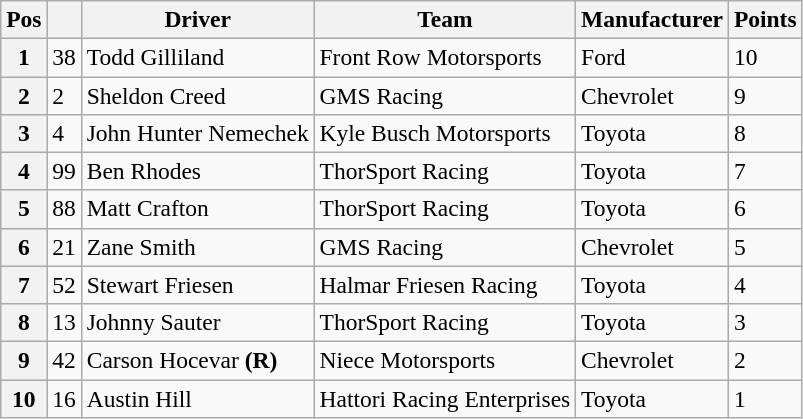<table class="wikitable" style="font-size:98%">
<tr>
<th>Pos</th>
<th></th>
<th>Driver</th>
<th>Team</th>
<th>Manufacturer</th>
<th>Points</th>
</tr>
<tr>
<th>1</th>
<td>38</td>
<td>Todd Gilliland</td>
<td>Front Row Motorsports</td>
<td>Ford</td>
<td>10</td>
</tr>
<tr>
<th>2</th>
<td>2</td>
<td>Sheldon Creed</td>
<td>GMS Racing</td>
<td>Chevrolet</td>
<td>9</td>
</tr>
<tr>
<th>3</th>
<td>4</td>
<td>John Hunter Nemechek</td>
<td>Kyle Busch Motorsports</td>
<td>Toyota</td>
<td>8</td>
</tr>
<tr>
<th>4</th>
<td>99</td>
<td>Ben Rhodes</td>
<td>ThorSport Racing</td>
<td>Toyota</td>
<td>7</td>
</tr>
<tr>
<th>5</th>
<td>88</td>
<td>Matt Crafton</td>
<td>ThorSport Racing</td>
<td>Toyota</td>
<td>6</td>
</tr>
<tr>
<th>6</th>
<td>21</td>
<td>Zane Smith</td>
<td>GMS Racing</td>
<td>Chevrolet</td>
<td>5</td>
</tr>
<tr>
<th>7</th>
<td>52</td>
<td>Stewart Friesen</td>
<td>Halmar Friesen Racing</td>
<td>Toyota</td>
<td>4</td>
</tr>
<tr>
<th>8</th>
<td>13</td>
<td>Johnny Sauter</td>
<td>ThorSport Racing</td>
<td>Toyota</td>
<td>3</td>
</tr>
<tr>
<th>9</th>
<td>42</td>
<td>Carson Hocevar <strong>(R)</strong></td>
<td>Niece Motorsports</td>
<td>Chevrolet</td>
<td>2</td>
</tr>
<tr>
<th>10</th>
<td>16</td>
<td>Austin Hill</td>
<td>Hattori Racing Enterprises</td>
<td>Toyota</td>
<td>1</td>
</tr>
</table>
